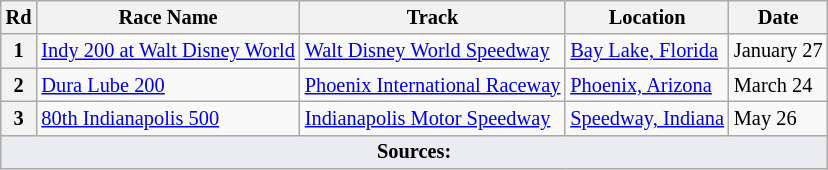<table class="wikitable" style="font-size: 85%">
<tr>
<th>Rd</th>
<th>Race Name</th>
<th>Track</th>
<th>Location</th>
<th>Date</th>
</tr>
<tr>
<th>1</th>
<td><a href='#'>Indy 200 at Walt Disney World</a></td>
<td><a href='#'>Walt Disney World Speedway</a></td>
<td><a href='#'>Bay Lake, Florida</a></td>
<td>January 27</td>
</tr>
<tr>
<th>2</th>
<td><a href='#'>Dura Lube 200</a></td>
<td><a href='#'>Phoenix International Raceway</a></td>
<td><a href='#'>Phoenix, Arizona</a></td>
<td>March 24</td>
</tr>
<tr>
<th>3</th>
<td><a href='#'>80th Indianapolis 500</a></td>
<td><a href='#'>Indianapolis Motor Speedway</a></td>
<td><a href='#'>Speedway, Indiana</a></td>
<td>May 26</td>
</tr>
<tr>
<td colspan="5" style="background-color:#EAECF0;text-align:center" align="bottom"><strong>Sources:</strong></td>
</tr>
</table>
